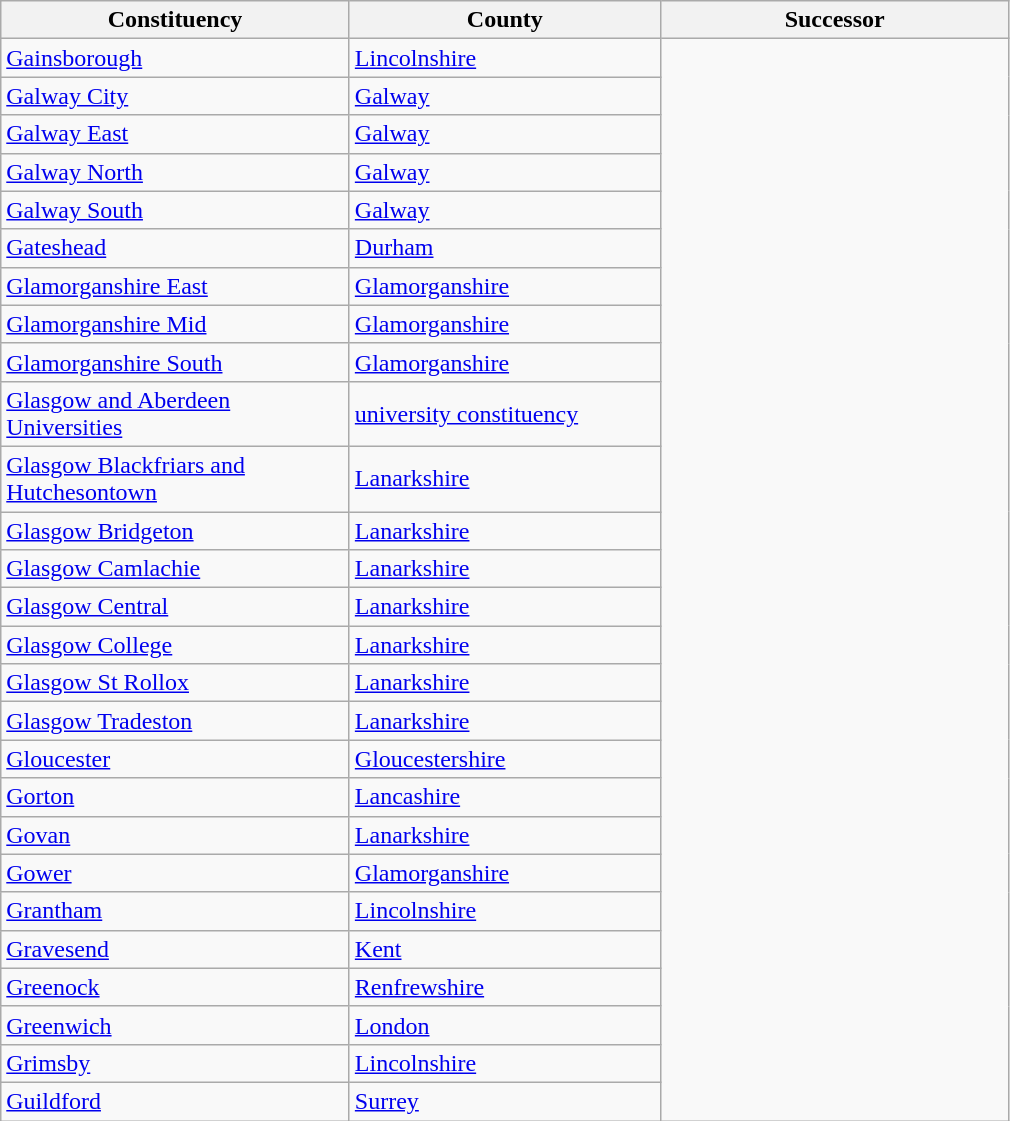<table class="wikitable">
<tr>
<th width="225px">Constituency</th>
<th width="200px">County</th>
<th width="225px">Successor</th>
</tr>
<tr>
<td><a href='#'>Gainsborough</a></td>
<td><a href='#'>Lincolnshire</a></td>
</tr>
<tr>
<td><a href='#'>Galway City</a></td>
<td><a href='#'>Galway</a></td>
</tr>
<tr>
<td><a href='#'>Galway East</a></td>
<td><a href='#'>Galway</a></td>
</tr>
<tr>
<td><a href='#'>Galway North</a></td>
<td><a href='#'>Galway</a></td>
</tr>
<tr>
<td><a href='#'>Galway South</a></td>
<td><a href='#'>Galway</a></td>
</tr>
<tr>
<td><a href='#'>Gateshead</a></td>
<td><a href='#'>Durham</a></td>
</tr>
<tr>
<td><a href='#'>Glamorganshire East</a></td>
<td><a href='#'>Glamorganshire</a></td>
</tr>
<tr>
<td><a href='#'>Glamorganshire Mid</a></td>
<td><a href='#'>Glamorganshire</a></td>
</tr>
<tr>
<td><a href='#'>Glamorganshire South</a></td>
<td><a href='#'>Glamorganshire</a></td>
</tr>
<tr>
<td><a href='#'>Glasgow and Aberdeen Universities</a></td>
<td><a href='#'>university constituency</a></td>
</tr>
<tr>
<td><a href='#'>Glasgow Blackfriars and Hutchesontown</a></td>
<td><a href='#'>Lanarkshire</a></td>
</tr>
<tr>
<td><a href='#'>Glasgow Bridgeton</a></td>
<td><a href='#'>Lanarkshire</a></td>
</tr>
<tr>
<td><a href='#'>Glasgow Camlachie</a></td>
<td><a href='#'>Lanarkshire</a></td>
</tr>
<tr>
<td><a href='#'>Glasgow Central</a></td>
<td><a href='#'>Lanarkshire</a></td>
</tr>
<tr>
<td><a href='#'>Glasgow College</a></td>
<td><a href='#'>Lanarkshire</a></td>
</tr>
<tr>
<td><a href='#'>Glasgow St Rollox</a></td>
<td><a href='#'>Lanarkshire</a></td>
</tr>
<tr>
<td><a href='#'>Glasgow Tradeston</a></td>
<td><a href='#'>Lanarkshire</a></td>
</tr>
<tr>
<td><a href='#'>Gloucester</a></td>
<td><a href='#'>Gloucestershire</a></td>
</tr>
<tr>
<td><a href='#'>Gorton</a></td>
<td><a href='#'>Lancashire</a></td>
</tr>
<tr>
<td><a href='#'>Govan</a></td>
<td><a href='#'>Lanarkshire</a></td>
</tr>
<tr>
<td><a href='#'>Gower</a></td>
<td><a href='#'>Glamorganshire</a></td>
</tr>
<tr>
<td><a href='#'>Grantham</a></td>
<td><a href='#'>Lincolnshire</a></td>
</tr>
<tr>
<td><a href='#'>Gravesend</a></td>
<td><a href='#'>Kent</a></td>
</tr>
<tr>
<td><a href='#'>Greenock</a></td>
<td><a href='#'>Renfrewshire</a></td>
</tr>
<tr>
<td><a href='#'>Greenwich</a></td>
<td><a href='#'>London</a></td>
</tr>
<tr>
<td><a href='#'>Grimsby</a></td>
<td><a href='#'>Lincolnshire</a></td>
</tr>
<tr>
<td><a href='#'>Guildford</a></td>
<td><a href='#'>Surrey</a></td>
</tr>
</table>
